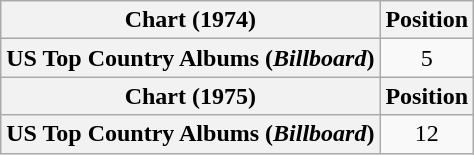<table class="wikitable plainrowheaders" style="text-align:center">
<tr>
<th scope="col">Chart (1974)</th>
<th scope="col">Position</th>
</tr>
<tr>
<th scope="row">US Top Country Albums (<em>Billboard</em>)</th>
<td>5</td>
</tr>
<tr>
<th scope="col">Chart (1975)</th>
<th scope="col">Position</th>
</tr>
<tr>
<th scope="row">US Top Country Albums (<em>Billboard</em>)</th>
<td>12</td>
</tr>
</table>
